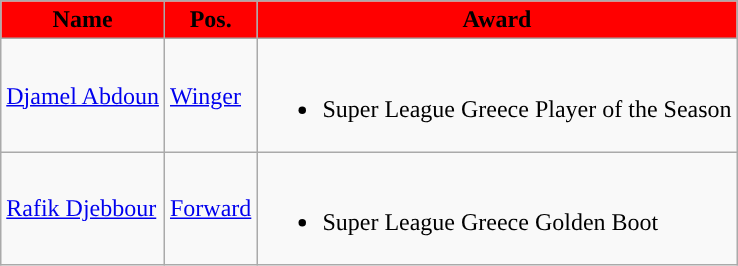<table class="wikitable">
<tr>
<th style="background:#FF0000;">Name</th>
<th style="background:#FF0000;">Pos.</th>
<th style="background:#FF0000;"><strong>Award</strong></th>
</tr>
<tr>
<td> <a href='#'>Djamel Abdoun</a></td>
<td><a href='#'>Winger</a></td>
<td><br><ul><li>Super League Greece Player of the Season</li></ul></td>
</tr>
<tr>
<td> <a href='#'>Rafik Djebbour</a></td>
<td><a href='#'>Forward</a></td>
<td><br><ul><li>Super League Greece Golden Boot</li></ul></td>
</tr>
</table>
